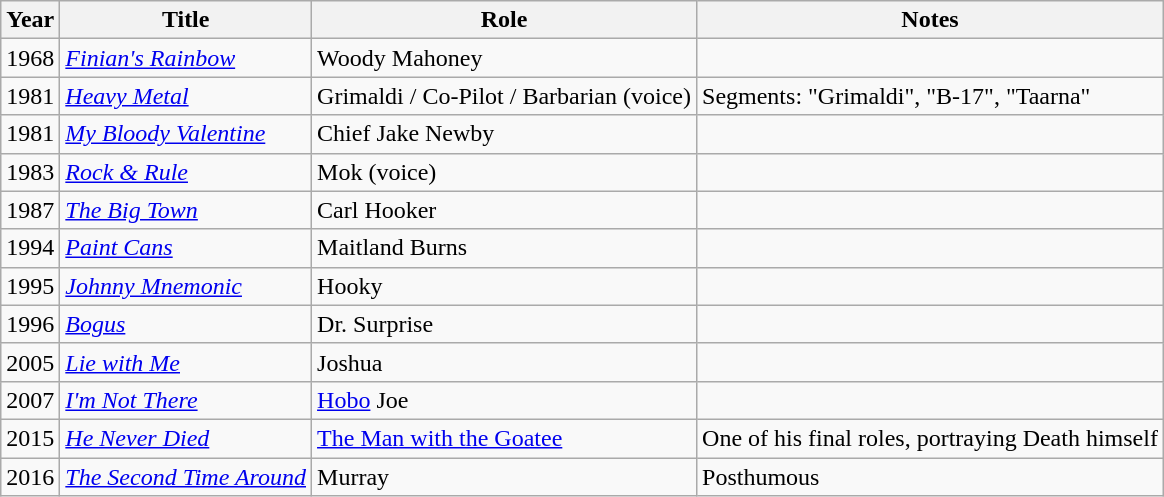<table class="wikitable sortable">
<tr>
<th>Year</th>
<th>Title</th>
<th>Role</th>
<th>Notes</th>
</tr>
<tr>
<td>1968</td>
<td><em><a href='#'>Finian's Rainbow</a></em></td>
<td>Woody Mahoney</td>
<td></td>
</tr>
<tr>
<td>1981</td>
<td><em><a href='#'>Heavy Metal</a></em></td>
<td>Grimaldi / Co-Pilot / Barbarian (voice)</td>
<td>Segments: "Grimaldi", "B-17", "Taarna"</td>
</tr>
<tr>
<td>1981</td>
<td><em><a href='#'>My Bloody Valentine</a></em></td>
<td>Chief Jake Newby</td>
<td></td>
</tr>
<tr>
<td>1983</td>
<td><em><a href='#'>Rock & Rule</a></em></td>
<td>Mok (voice)</td>
<td></td>
</tr>
<tr>
<td>1987</td>
<td data-sort-value="Big Town, The"><em><a href='#'>The Big Town</a></em></td>
<td>Carl Hooker</td>
<td></td>
</tr>
<tr>
<td>1994</td>
<td><em><a href='#'>Paint Cans</a></em></td>
<td>Maitland Burns</td>
<td></td>
</tr>
<tr>
<td>1995</td>
<td><em><a href='#'>Johnny Mnemonic</a></em></td>
<td>Hooky</td>
<td></td>
</tr>
<tr>
<td>1996</td>
<td><em><a href='#'>Bogus</a></em></td>
<td>Dr. Surprise</td>
<td></td>
</tr>
<tr>
<td>2005</td>
<td><em><a href='#'>Lie with Me</a></em></td>
<td>Joshua</td>
<td></td>
</tr>
<tr>
<td>2007</td>
<td><em><a href='#'>I'm Not There</a></em></td>
<td><a href='#'>Hobo</a> Joe</td>
<td></td>
</tr>
<tr>
<td>2015</td>
<td><em><a href='#'>He Never Died</a></em></td>
<td><a href='#'>The Man with the Goatee</a></td>
<td>One of his final roles, portraying Death himself</td>
</tr>
<tr>
<td>2016</td>
<td><em><a href='#'>The Second Time Around</a></em></td>
<td>Murray</td>
<td> Posthumous</td>
</tr>
</table>
